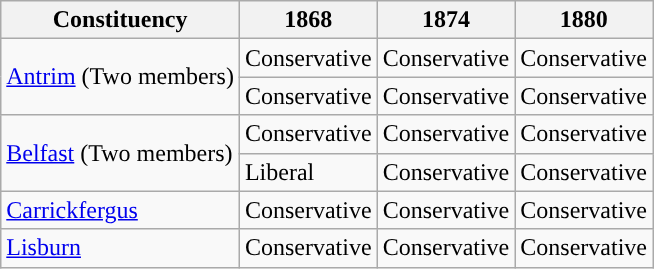<table class="wikitable">
<tr>
<th>Constituency</th>
<th>1868</th>
<th>1874</th>
<th>1880</th>
</tr>
<tr>
<td rowspan="2"><a href='#'>Antrim</a> (Two members)</td>
<td>Conservative</td>
<td>Conservative</td>
<td>Conservative</td>
</tr>
<tr>
<td>Conservative</td>
<td>Conservative</td>
<td>Conservative</td>
</tr>
<tr>
<td rowspan="2"><a href='#'>Belfast</a> (Two members)</td>
<td>Conservative</td>
<td>Conservative</td>
<td>Conservative</td>
</tr>
<tr>
<td>Liberal</td>
<td>Conservative</td>
<td>Conservative</td>
</tr>
<tr>
<td><a href='#'>Carrickfergus</a></td>
<td>Conservative</td>
<td>Conservative</td>
<td>Conservative</td>
</tr>
<tr>
<td><a href='#'>Lisburn</a></td>
<td>Conservative</td>
<td>Conservative</td>
<td>Conservative</td>
</tr>
</table>
